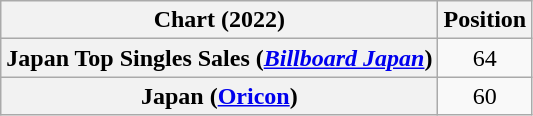<table class="wikitable plainrowheaders sortable" style="text-align:center">
<tr>
<th scope="col">Chart (2022)</th>
<th scope="col">Position</th>
</tr>
<tr>
<th scope="row">Japan Top Singles Sales (<em><a href='#'>Billboard Japan</a></em>)</th>
<td>64</td>
</tr>
<tr>
<th scope="row">Japan (<a href='#'>Oricon</a>)</th>
<td>60</td>
</tr>
</table>
